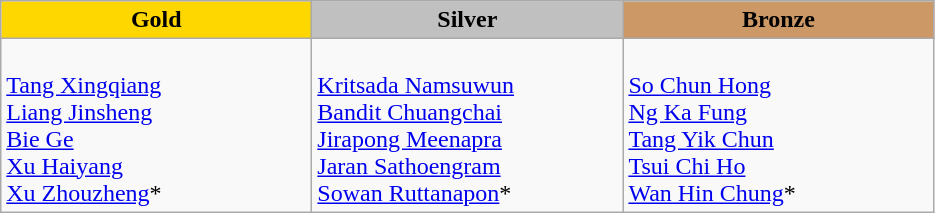<table class="wikitable" style="text-align:left">
<tr align="center">
<td width=200 bgcolor=gold><strong>Gold</strong></td>
<td width=200 bgcolor=silver><strong>Silver</strong></td>
<td width=200 bgcolor=CC9966><strong>Bronze</strong></td>
</tr>
<tr>
<td valign=top><em></em><br><a href='#'>Tang Xingqiang</a><br><a href='#'>Liang Jinsheng</a><br><a href='#'>Bie Ge</a><br><a href='#'>Xu Haiyang</a><br><a href='#'>Xu Zhouzheng</a>*</td>
<td valign=top><em></em><br><a href='#'>Kritsada Namsuwun</a><br><a href='#'>Bandit Chuangchai</a><br><a href='#'>Jirapong Meenapra</a><br><a href='#'>Jaran Sathoengram</a><br><a href='#'>Sowan Ruttanapon</a>*</td>
<td valign=top><em></em><br><a href='#'>So Chun Hong</a><br><a href='#'>Ng Ka Fung</a><br><a href='#'>Tang Yik Chun</a><br><a href='#'>Tsui Chi Ho</a><br><a href='#'>Wan Hin Chung</a>*</td>
</tr>
</table>
